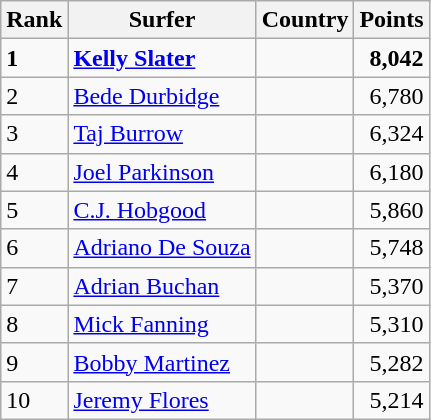<table class="wikitable">
<tr>
<th>Rank</th>
<th>Surfer</th>
<th>Country</th>
<th>Points</th>
</tr>
<tr>
<td><strong>1</strong></td>
<td><strong><a href='#'>Kelly Slater</a></strong></td>
<td><strong></strong></td>
<td align=right><strong>8,042</strong></td>
</tr>
<tr>
<td>2</td>
<td><a href='#'>Bede Durbidge</a></td>
<td></td>
<td align=right>6,780</td>
</tr>
<tr>
<td>3</td>
<td><a href='#'>Taj Burrow</a></td>
<td></td>
<td align=right>6,324</td>
</tr>
<tr>
<td>4</td>
<td><a href='#'>Joel Parkinson</a></td>
<td></td>
<td align=right>6,180</td>
</tr>
<tr>
<td>5</td>
<td><a href='#'>C.J. Hobgood</a></td>
<td></td>
<td align=right>5,860</td>
</tr>
<tr>
<td>6</td>
<td><a href='#'>Adriano De Souza</a></td>
<td></td>
<td align=right>5,748</td>
</tr>
<tr>
<td>7</td>
<td><a href='#'>Adrian Buchan</a></td>
<td></td>
<td align=right>5,370</td>
</tr>
<tr>
<td>8</td>
<td><a href='#'>Mick Fanning</a></td>
<td></td>
<td align=right>5,310</td>
</tr>
<tr>
<td>9</td>
<td><a href='#'>Bobby Martinez</a></td>
<td></td>
<td align=right>5,282</td>
</tr>
<tr>
<td>10</td>
<td><a href='#'>Jeremy Flores</a></td>
<td></td>
<td align=right>5,214</td>
</tr>
</table>
